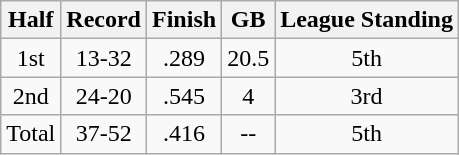<table class="wikitable" style="text-align:center">
<tr>
<th>Half</th>
<th>Record</th>
<th>Finish</th>
<th>GB</th>
<th>League Standing</th>
</tr>
<tr>
<td>1st</td>
<td>13-32</td>
<td>.289</td>
<td>20.5</td>
<td>5th</td>
</tr>
<tr>
<td>2nd</td>
<td>24-20</td>
<td>.545</td>
<td>4</td>
<td>3rd</td>
</tr>
<tr>
<td>Total</td>
<td>37-52</td>
<td>.416</td>
<td>--</td>
<td>5th</td>
</tr>
</table>
